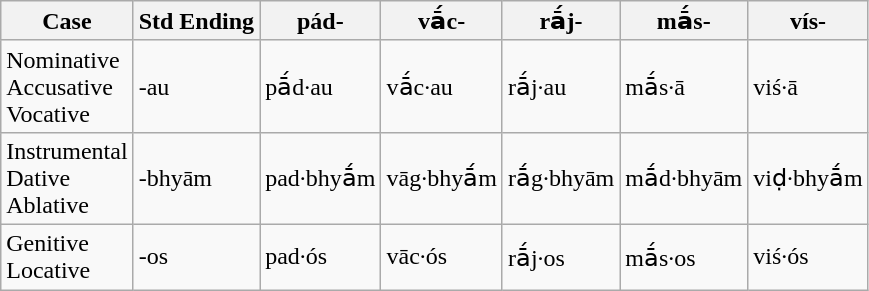<table class="wikitable">
<tr>
<th>Case</th>
<th>Std Ending</th>
<th>pád-</th>
<th>vā́c-</th>
<th>rā́j-</th>
<th>mā́s-</th>
<th>vís-</th>
</tr>
<tr>
<td>Nominative <br> Accusative <br> Vocative</td>
<td>-au</td>
<td>pā́d·au</td>
<td>vā́c·au</td>
<td>rā́j·au</td>
<td>mā́s·ā</td>
<td>viś·ā</td>
</tr>
<tr>
<td>Instrumental <br> Dative <br> Ablative</td>
<td>-bhyām</td>
<td>pad·bhyā́m</td>
<td>vāg·bhyā́m</td>
<td>rā́g·bhyām</td>
<td>mā́d·bhyām</td>
<td>viḍ·bhyā́m</td>
</tr>
<tr>
<td>Genitive <br> Locative</td>
<td>-os</td>
<td>pad·ós</td>
<td>vāc·ós</td>
<td>rā́j·os</td>
<td>mā́s·os</td>
<td>viś·ós</td>
</tr>
</table>
